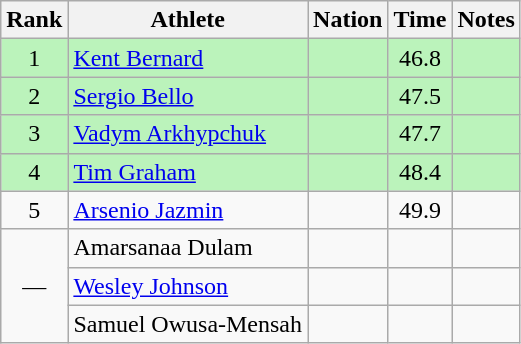<table class="wikitable sortable" style="text-align:center">
<tr>
<th>Rank</th>
<th>Athlete</th>
<th>Nation</th>
<th>Time</th>
<th>Notes</th>
</tr>
<tr bgcolor=bbf3bb>
<td>1</td>
<td align=left><a href='#'>Kent Bernard</a></td>
<td align=left></td>
<td>46.8</td>
<td></td>
</tr>
<tr bgcolor=bbf3bb>
<td>2</td>
<td align=left><a href='#'>Sergio Bello</a></td>
<td align=left></td>
<td>47.5</td>
<td></td>
</tr>
<tr bgcolor=bbf3bb>
<td>3</td>
<td align=left><a href='#'>Vadym Arkhypchuk</a></td>
<td align=left></td>
<td>47.7</td>
<td></td>
</tr>
<tr bgcolor=bbf3bb>
<td>4</td>
<td align=left><a href='#'>Tim Graham</a></td>
<td align=left></td>
<td>48.4</td>
<td></td>
</tr>
<tr>
<td>5</td>
<td align=left><a href='#'>Arsenio Jazmin</a></td>
<td align=left></td>
<td>49.9</td>
<td></td>
</tr>
<tr>
<td rowspan=3 data-sort-value=6>—</td>
<td align=left>Amarsanaa Dulam</td>
<td align=left></td>
<td></td>
<td></td>
</tr>
<tr>
<td align=left><a href='#'>Wesley Johnson</a></td>
<td align=left></td>
<td></td>
<td></td>
</tr>
<tr>
<td align=left>Samuel Owusa-Mensah</td>
<td align=left></td>
<td></td>
<td></td>
</tr>
</table>
